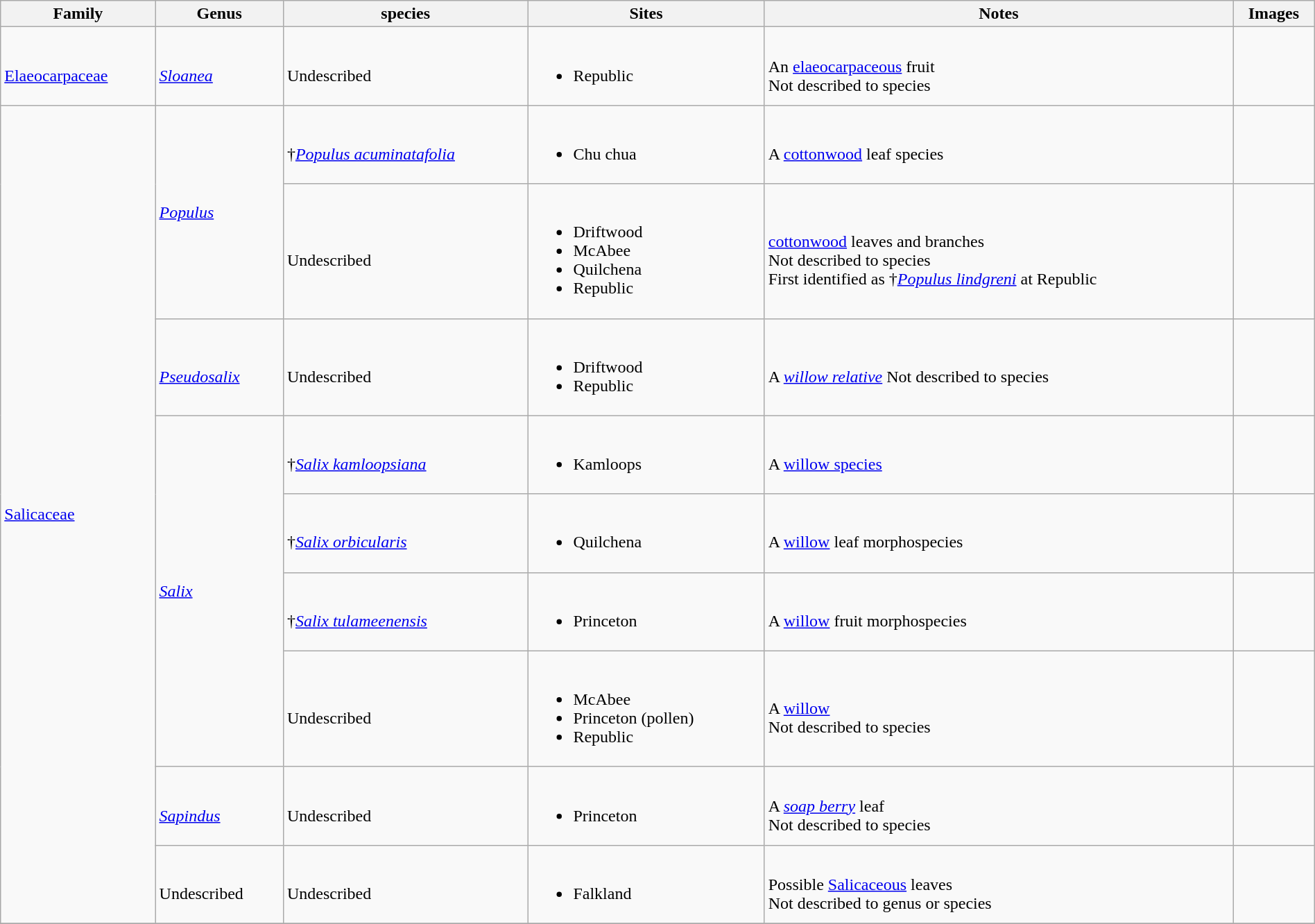<table class="wikitable sortable"  style="margin:auto; width:100%;">
<tr>
<th>Family</th>
<th>Genus</th>
<th>species</th>
<th>Sites</th>
<th>Notes</th>
<th>Images</th>
</tr>
<tr>
<td><br><a href='#'>Elaeocarpaceae</a></td>
<td><br><em><a href='#'>Sloanea</a></em></td>
<td><br>Undescribed</td>
<td><br><ul><li>Republic</li></ul></td>
<td><br>An <a href='#'>elaeocarpaceous</a> fruit<br>Not described to species</td>
<td><br></td>
</tr>
<tr>
<td rowspan=9><a href='#'>Salicaceae</a></td>
<td rowspan=2><em><a href='#'>Populus</a></em></td>
<td><br>†<em><a href='#'>Populus acuminatafolia</a></em></td>
<td><br><ul><li>Chu chua</li></ul></td>
<td><br>A <a href='#'>cottonwood</a> leaf species</td>
<td><br></td>
</tr>
<tr>
<td><br>Undescribed</td>
<td><br><ul><li>Driftwood</li><li>McAbee</li><li>Quilchena</li><li>Republic</li></ul></td>
<td><br><a href='#'>cottonwood</a> leaves and branches<br>Not described to species<br> First identified as †<em><a href='#'>Populus lindgreni</a></em> at Republic</td>
<td></td>
</tr>
<tr>
<td><br><em><a href='#'>Pseudosalix</a></em></td>
<td><br>Undescribed</td>
<td><br><ul><li>Driftwood</li><li>Republic</li></ul></td>
<td><br>A <em><a href='#'>willow relative</a></em> Not described to species</td>
<td></td>
</tr>
<tr>
<td rowspan=4><em><a href='#'>Salix</a></em></td>
<td><br>†<em><a href='#'>Salix kamloopsiana</a></em></td>
<td><br><ul><li>Kamloops</li></ul></td>
<td><br>A <a href='#'>willow species</a></td>
<td></td>
</tr>
<tr>
<td><br>†<em><a href='#'>Salix orbicularis</a></em></td>
<td><br><ul><li>Quilchena</li></ul></td>
<td><br>A <a href='#'>willow</a> leaf morphospecies</td>
<td></td>
</tr>
<tr>
<td><br>†<em><a href='#'>Salix tulameenensis</a></em></td>
<td><br><ul><li>Princeton</li></ul></td>
<td><br>A <a href='#'>willow</a> fruit morphospecies</td>
<td></td>
</tr>
<tr>
<td><br>Undescribed</td>
<td><br><ul><li>McAbee</li><li>Princeton (pollen)</li><li>Republic</li></ul></td>
<td><br>A <a href='#'>willow</a><br>Not described to species</td>
<td></td>
</tr>
<tr>
<td><br><em><a href='#'>Sapindus</a></em></td>
<td><br>Undescribed</td>
<td><br><ul><li>Princeton</li></ul></td>
<td><br>A <em><a href='#'>soap berry</a></em> leaf<br>Not described to species</td>
<td></td>
</tr>
<tr>
<td><br>Undescribed</td>
<td><br>Undescribed</td>
<td><br><ul><li>Falkland</li></ul></td>
<td><br>Possible <a href='#'>Salicaceous</a> leaves<br>Not described to genus or species</td>
<td></td>
</tr>
<tr>
</tr>
</table>
